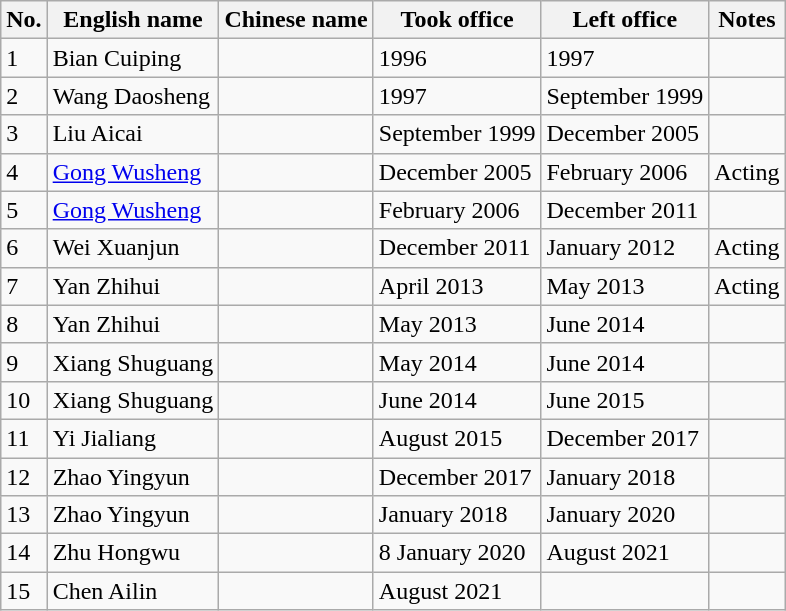<table class="wikitable">
<tr>
<th>No.</th>
<th>English name</th>
<th>Chinese name</th>
<th>Took office</th>
<th>Left office</th>
<th>Notes</th>
</tr>
<tr>
<td>1</td>
<td>Bian Cuiping</td>
<td></td>
<td>1996</td>
<td>1997</td>
<td></td>
</tr>
<tr>
<td>2</td>
<td>Wang Daosheng</td>
<td></td>
<td>1997</td>
<td>September 1999</td>
<td></td>
</tr>
<tr>
<td>3</td>
<td>Liu Aicai</td>
<td></td>
<td>September 1999</td>
<td>December 2005</td>
<td></td>
</tr>
<tr>
<td>4</td>
<td><a href='#'>Gong Wusheng</a></td>
<td></td>
<td>December 2005</td>
<td>February 2006</td>
<td>Acting</td>
</tr>
<tr>
<td>5</td>
<td><a href='#'>Gong Wusheng</a></td>
<td></td>
<td>February 2006</td>
<td>December 2011</td>
<td></td>
</tr>
<tr>
<td>6</td>
<td>Wei Xuanjun</td>
<td></td>
<td>December 2011</td>
<td>January 2012</td>
<td>Acting</td>
</tr>
<tr>
<td>7</td>
<td>Yan Zhihui</td>
<td></td>
<td>April 2013</td>
<td>May 2013</td>
<td>Acting</td>
</tr>
<tr>
<td>8</td>
<td>Yan Zhihui</td>
<td></td>
<td>May 2013</td>
<td>June 2014</td>
<td></td>
</tr>
<tr>
<td>9</td>
<td>Xiang Shuguang</td>
<td></td>
<td>May 2014</td>
<td>June 2014</td>
<td></td>
</tr>
<tr>
<td>10</td>
<td>Xiang Shuguang</td>
<td></td>
<td>June 2014</td>
<td>June 2015</td>
<td></td>
</tr>
<tr>
<td>11</td>
<td>Yi Jialiang</td>
<td></td>
<td>August 2015</td>
<td>December 2017</td>
<td></td>
</tr>
<tr>
<td>12</td>
<td>Zhao Yingyun</td>
<td></td>
<td>December 2017</td>
<td>January 2018</td>
<td></td>
</tr>
<tr>
<td>13</td>
<td>Zhao Yingyun</td>
<td></td>
<td>January 2018</td>
<td>January 2020</td>
<td></td>
</tr>
<tr>
<td>14</td>
<td>Zhu Hongwu</td>
<td></td>
<td>8 January 2020</td>
<td>August 2021</td>
<td></td>
</tr>
<tr>
<td>15</td>
<td>Chen Ailin</td>
<td></td>
<td>August 2021</td>
<td></td>
<td></td>
</tr>
</table>
